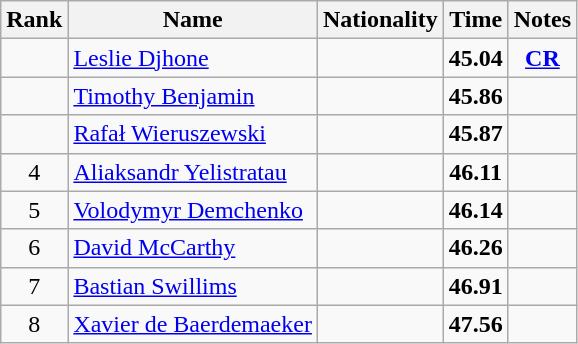<table class="wikitable sortable" style="text-align:center">
<tr>
<th>Rank</th>
<th>Name</th>
<th>Nationality</th>
<th>Time</th>
<th>Notes</th>
</tr>
<tr>
<td></td>
<td align=left><a href='#'>Leslie Djhone</a></td>
<td align=left></td>
<td><strong>45.04</strong></td>
<td><strong><a href='#'>CR</a></strong></td>
</tr>
<tr>
<td></td>
<td align=left><a href='#'>Timothy Benjamin</a></td>
<td align=left></td>
<td><strong>45.86</strong></td>
<td></td>
</tr>
<tr>
<td></td>
<td align=left><a href='#'>Rafał Wieruszewski</a></td>
<td align=left></td>
<td><strong>45.87</strong></td>
<td></td>
</tr>
<tr>
<td>4</td>
<td align=left><a href='#'>Aliaksandr Yelistratau</a></td>
<td align=left></td>
<td><strong>46.11</strong></td>
<td></td>
</tr>
<tr>
<td>5</td>
<td align=left><a href='#'>Volodymyr Demchenko</a></td>
<td align=left></td>
<td><strong>46.14</strong></td>
<td></td>
</tr>
<tr>
<td>6</td>
<td align=left><a href='#'>David McCarthy</a></td>
<td align=left></td>
<td><strong>46.26</strong></td>
<td></td>
</tr>
<tr>
<td>7</td>
<td align=left><a href='#'>Bastian Swillims</a></td>
<td align=left></td>
<td><strong>46.91</strong></td>
<td></td>
</tr>
<tr>
<td>8</td>
<td align=left><a href='#'>Xavier de Baerdemaeker</a></td>
<td align=left></td>
<td><strong>47.56</strong></td>
<td></td>
</tr>
</table>
